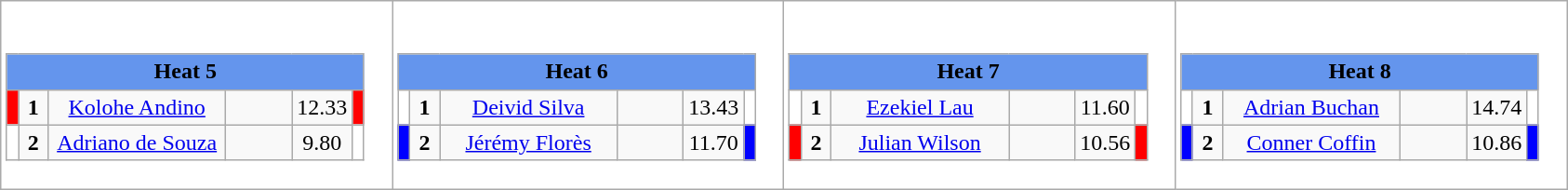<table class="wikitable" style="background:#fff;">
<tr>
<td><div><br><table class="wikitable">
<tr>
<td colspan="6"  style="text-align:center; background:#6495ed;"><strong>Heat 5</strong></td>
</tr>
<tr>
<td style="width:01px; background: #f00;"></td>
<td style="width:14px; text-align:center;"><strong>1</strong></td>
<td style="width:120px; text-align:center;"><a href='#'>Kolohe Andino</a></td>
<td style="width:40px; text-align:center;"></td>
<td style="width:20px; text-align:center;">12.33</td>
<td style="width:01px; background: #f00;"></td>
</tr>
<tr>
<td style="width:01px; background: #fff;"></td>
<td style="width:14px; text-align:center;"><strong>2</strong></td>
<td style="width:120px; text-align:center;"><a href='#'>Adriano de Souza</a></td>
<td style="width:40px; text-align:center;"></td>
<td style="width:20px; text-align:center;">9.80</td>
<td style="width:01px; background: #fff;"></td>
</tr>
</table>
</div></td>
<td><div><br><table class="wikitable">
<tr>
<td colspan="6"  style="text-align:center; background:#6495ed;"><strong>Heat 6</strong></td>
</tr>
<tr>
<td style="width:01px; background: #fff;"></td>
<td style="width:14px; text-align:center;"><strong>1</strong></td>
<td style="width:120px; text-align:center;"><a href='#'>Deivid Silva</a></td>
<td style="width:40px; text-align:center;"></td>
<td style="width:20px; text-align:center;">13.43</td>
<td style="width:01px; background: #fff;"></td>
</tr>
<tr>
<td style="width:01px; background: #00f;"></td>
<td style="width:14px; text-align:center;"><strong>2</strong></td>
<td style="width:120px; text-align:center;"><a href='#'>Jérémy Florès</a></td>
<td style="width:40px; text-align:center;"></td>
<td style="width:20px; text-align:center;">11.70</td>
<td style="width:01px; background: #00f;"></td>
</tr>
</table>
</div></td>
<td><div><br><table class="wikitable">
<tr>
<td colspan="6"  style="text-align:center; background:#6495ed;"><strong>Heat 7</strong></td>
</tr>
<tr>
<td style="width:01px; background: #fff;"></td>
<td style="width:14px; text-align:center;"><strong>1</strong></td>
<td style="width:120px; text-align:center;"><a href='#'>Ezekiel Lau</a></td>
<td style="width:40px; text-align:center;"></td>
<td style="width:20px; text-align:center;">11.60</td>
<td style="width:01px; background: #fff;"></td>
</tr>
<tr>
<td style="width:01px; background: #f00;"></td>
<td style="width:14px; text-align:center;"><strong>2</strong></td>
<td style="width:120px; text-align:center;"><a href='#'>Julian Wilson</a></td>
<td style="width:40px; text-align:center;"></td>
<td style="width:20px; text-align:center;">10.56</td>
<td style="width:01px; background: #f00;"></td>
</tr>
</table>
</div></td>
<td><div><br><table class="wikitable">
<tr>
<td colspan="6"  style="text-align:center; background:#6495ed;"><strong>Heat 8</strong></td>
</tr>
<tr>
<td style="width:01px; background: #fff;"></td>
<td style="width:14px; text-align:center;"><strong>1</strong></td>
<td style="width:120px; text-align:center;"><a href='#'>Adrian Buchan</a></td>
<td style="width:40px; text-align:center;"></td>
<td style="width:20px; text-align:center;">14.74</td>
<td style="width:01px; background: #fff;"></td>
</tr>
<tr>
<td style="width:01px; background: #00f;"></td>
<td style="width:14px; text-align:center;"><strong>2</strong></td>
<td style="width:120px; text-align:center;"><a href='#'>Conner Coffin</a></td>
<td style="width:40px; text-align:center;"></td>
<td style="width:20px; text-align:center;">10.86</td>
<td style="width:01px; background: #00f;"></td>
</tr>
</table>
</div></td>
</tr>
</table>
